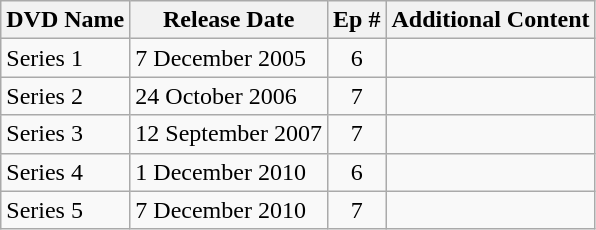<table class="wikitable">
<tr>
<th>DVD Name</th>
<th>Release Date</th>
<th>Ep #</th>
<th>Additional Content</th>
</tr>
<tr>
<td>Series 1</td>
<td>7 December 2005</td>
<td align="center">6</td>
<td></td>
</tr>
<tr>
<td>Series 2</td>
<td>24 October 2006</td>
<td align="center">7</td>
<td></td>
</tr>
<tr>
<td>Series 3</td>
<td>12 September 2007</td>
<td align="center">7</td>
<td></td>
</tr>
<tr>
<td>Series 4</td>
<td>1 December 2010</td>
<td align="center">6</td>
<td></td>
</tr>
<tr>
<td>Series 5</td>
<td>7 December 2010</td>
<td align="center">7</td>
<td></td>
</tr>
</table>
